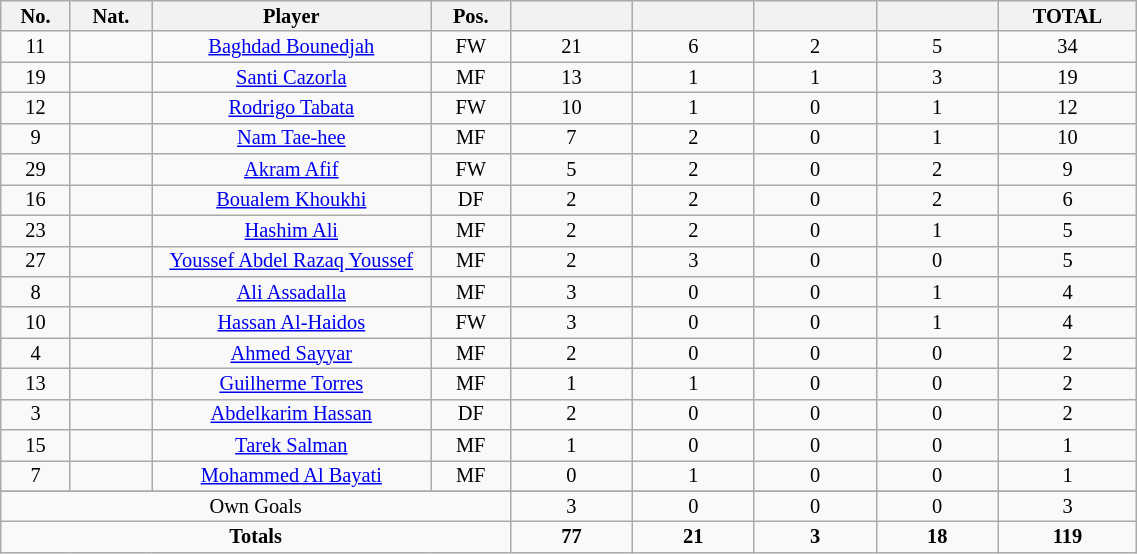<table class="wikitable sortable alternance"  style="font-size:85%; text-align:center; line-height:14px; width:60%;">
<tr>
<th width=10>No.</th>
<th width=10>Nat.</th>
<th width=100>Player</th>
<th width=10>Pos.</th>
<th width=40></th>
<th width=40></th>
<th width=40></th>
<th width=40></th>
<th width=40>TOTAL</th>
</tr>
<tr>
<td>11</td>
<td></td>
<td><a href='#'>Baghdad Bounedjah</a></td>
<td>FW</td>
<td>21</td>
<td>6</td>
<td>2</td>
<td>5</td>
<td>34</td>
</tr>
<tr>
<td>19</td>
<td></td>
<td><a href='#'>Santi Cazorla</a></td>
<td>MF</td>
<td>13</td>
<td>1</td>
<td>1</td>
<td>3</td>
<td>19</td>
</tr>
<tr>
<td>12</td>
<td></td>
<td><a href='#'>Rodrigo Tabata</a></td>
<td>FW</td>
<td>10</td>
<td>1</td>
<td>0</td>
<td>1</td>
<td>12</td>
</tr>
<tr>
<td>9</td>
<td></td>
<td><a href='#'>Nam Tae-hee</a></td>
<td>MF</td>
<td>7</td>
<td>2</td>
<td>0</td>
<td>1</td>
<td>10</td>
</tr>
<tr>
<td>29</td>
<td></td>
<td><a href='#'>Akram Afif</a></td>
<td>FW</td>
<td>5</td>
<td>2</td>
<td>0</td>
<td>2</td>
<td>9</td>
</tr>
<tr>
<td>16</td>
<td></td>
<td><a href='#'>Boualem Khoukhi</a></td>
<td>DF</td>
<td>2</td>
<td>2</td>
<td>0</td>
<td>2</td>
<td>6</td>
</tr>
<tr>
<td>23</td>
<td></td>
<td><a href='#'>Hashim Ali</a></td>
<td>MF</td>
<td>2</td>
<td>2</td>
<td>0</td>
<td>1</td>
<td>5</td>
</tr>
<tr>
<td>27</td>
<td></td>
<td><a href='#'>Youssef Abdel Razaq Youssef</a></td>
<td>MF</td>
<td>2</td>
<td>3</td>
<td>0</td>
<td>0</td>
<td>5</td>
</tr>
<tr>
<td>8</td>
<td></td>
<td><a href='#'>Ali Assadalla</a></td>
<td>MF</td>
<td>3</td>
<td>0</td>
<td>0</td>
<td>1</td>
<td>4</td>
</tr>
<tr>
<td>10</td>
<td></td>
<td><a href='#'>Hassan Al-Haidos</a></td>
<td>FW</td>
<td>3</td>
<td>0</td>
<td>0</td>
<td>1</td>
<td>4</td>
</tr>
<tr>
<td>4</td>
<td></td>
<td><a href='#'>Ahmed Sayyar</a></td>
<td>MF</td>
<td>2</td>
<td>0</td>
<td>0</td>
<td>0</td>
<td>2</td>
</tr>
<tr>
<td>13</td>
<td></td>
<td><a href='#'>Guilherme Torres</a></td>
<td>MF</td>
<td>1</td>
<td>1</td>
<td>0</td>
<td>0</td>
<td>2</td>
</tr>
<tr>
<td>3</td>
<td></td>
<td><a href='#'>Abdelkarim Hassan</a></td>
<td>DF</td>
<td>2</td>
<td>0</td>
<td>0</td>
<td>0</td>
<td>2</td>
</tr>
<tr>
<td>15</td>
<td></td>
<td><a href='#'>Tarek Salman</a></td>
<td>MF</td>
<td>1</td>
<td>0</td>
<td>0</td>
<td>0</td>
<td>1</td>
</tr>
<tr>
<td>7</td>
<td></td>
<td><a href='#'>Mohammed Al Bayati</a></td>
<td>MF</td>
<td>0</td>
<td>1</td>
<td>0</td>
<td>0</td>
<td>1</td>
</tr>
<tr>
</tr>
<tr class="sortbottom">
<td colspan="4">Own Goals</td>
<td>3</td>
<td>0</td>
<td>0</td>
<td>0</td>
<td>3</td>
</tr>
<tr class="sortbottom">
<td colspan="4"><strong>Totals</strong></td>
<td><strong>77</strong></td>
<td><strong>21</strong></td>
<td><strong>3</strong></td>
<td><strong>18</strong></td>
<td><strong>119</strong></td>
</tr>
</table>
